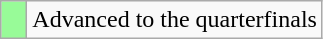<table class="wikitable">
<tr>
<td width=10px bgcolor="#98fb98"></td>
<td>Advanced to the quarterfinals</td>
</tr>
</table>
